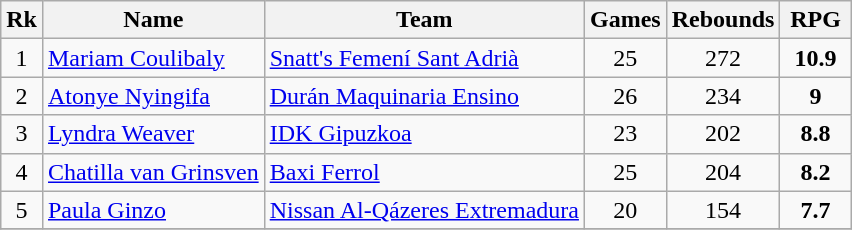<table class="wikitable" style="text-align: center;">
<tr>
<th>Rk</th>
<th>Name</th>
<th>Team</th>
<th>Games</th>
<th>Rebounds</th>
<th width=40>RPG</th>
</tr>
<tr>
<td>1</td>
<td align="left"> <a href='#'>Mariam Coulibaly</a></td>
<td align="left"><a href='#'>Snatt's Femení Sant Adrià</a></td>
<td>25</td>
<td>272</td>
<td><strong>10.9</strong></td>
</tr>
<tr>
<td>2</td>
<td align="left"> <a href='#'>Atonye Nyingifa</a></td>
<td align="left"><a href='#'>Durán Maquinaria Ensino</a></td>
<td>26</td>
<td>234</td>
<td><strong>9</strong></td>
</tr>
<tr>
<td>3</td>
<td align="left"> <a href='#'>Lyndra Weaver</a></td>
<td align="left"><a href='#'>IDK Gipuzkoa</a></td>
<td>23</td>
<td>202</td>
<td><strong>8.8</strong></td>
</tr>
<tr>
<td>4</td>
<td align="left"> <a href='#'>Chatilla van Grinsven</a></td>
<td align="left"><a href='#'>Baxi Ferrol</a></td>
<td>25</td>
<td>204</td>
<td><strong>8.2</strong></td>
</tr>
<tr>
<td>5</td>
<td align="left"> <a href='#'>Paula Ginzo</a></td>
<td align="left"><a href='#'>Nissan Al-Qázeres Extremadura</a></td>
<td>20</td>
<td>154</td>
<td><strong>7.7</strong></td>
</tr>
<tr>
</tr>
</table>
